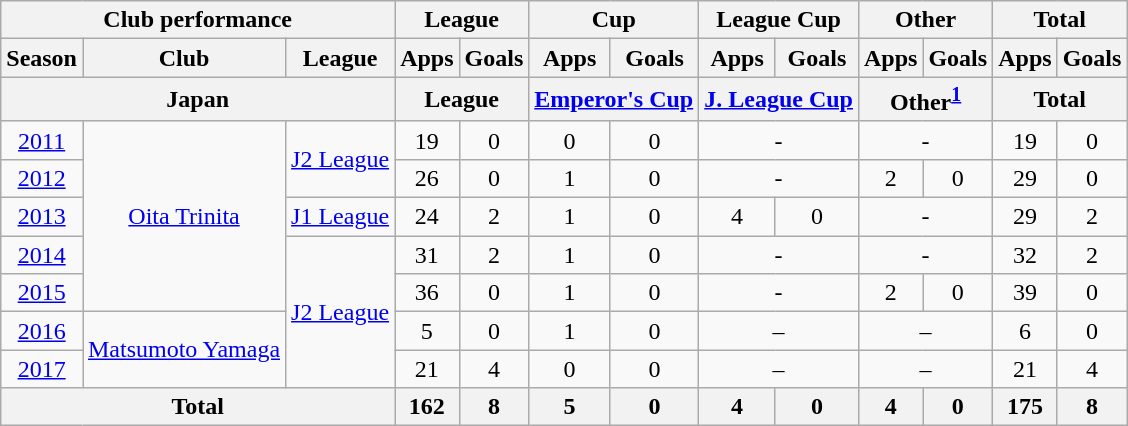<table class="wikitable" style="text-align:center;">
<tr>
<th colspan=3>Club performance</th>
<th colspan=2>League</th>
<th colspan=2>Cup</th>
<th colspan=2>League Cup</th>
<th colspan=2>Other</th>
<th colspan=2>Total</th>
</tr>
<tr>
<th>Season</th>
<th>Club</th>
<th>League</th>
<th>Apps</th>
<th>Goals</th>
<th>Apps</th>
<th>Goals</th>
<th>Apps</th>
<th>Goals</th>
<th>Apps</th>
<th>Goals</th>
<th>Apps</th>
<th>Goals</th>
</tr>
<tr>
<th colspan=3>Japan</th>
<th colspan=2>League</th>
<th colspan=2><a href='#'>Emperor's Cup</a></th>
<th colspan=2><a href='#'>J. League Cup</a></th>
<th colspan="2">Other<sup><a href='#'>1</a></sup></th>
<th colspan=2>Total</th>
</tr>
<tr>
<td><a href='#'>2011</a></td>
<td rowspan="5"><a href='#'>Oita Trinita</a></td>
<td rowspan="2"><a href='#'>J2 League</a></td>
<td>19</td>
<td>0</td>
<td>0</td>
<td>0</td>
<td colspan="2">-</td>
<td colspan="2">-</td>
<td>19</td>
<td>0</td>
</tr>
<tr>
<td><a href='#'>2012</a></td>
<td>26</td>
<td>0</td>
<td>1</td>
<td>0</td>
<td colspan="2">-</td>
<td>2</td>
<td>0</td>
<td>29</td>
<td>0</td>
</tr>
<tr>
<td><a href='#'>2013</a></td>
<td><a href='#'>J1 League</a></td>
<td>24</td>
<td>2</td>
<td>1</td>
<td>0</td>
<td>4</td>
<td>0</td>
<td colspan="2">-</td>
<td>29</td>
<td>2</td>
</tr>
<tr>
<td><a href='#'>2014</a></td>
<td rowspan="4"><a href='#'>J2 League</a></td>
<td>31</td>
<td>2</td>
<td>1</td>
<td>0</td>
<td colspan="2">-</td>
<td colspan="2">-</td>
<td>32</td>
<td>2</td>
</tr>
<tr>
<td><a href='#'>2015</a></td>
<td>36</td>
<td>0</td>
<td>1</td>
<td>0</td>
<td colspan="2">-</td>
<td>2</td>
<td>0</td>
<td>39</td>
<td>0</td>
</tr>
<tr>
<td><a href='#'>2016</a></td>
<td rowspan="2"><a href='#'>Matsumoto Yamaga</a></td>
<td>5</td>
<td>0</td>
<td>1</td>
<td>0</td>
<td colspan="2">–</td>
<td colspan="2">–</td>
<td>6</td>
<td>0</td>
</tr>
<tr>
<td><a href='#'>2017</a></td>
<td>21</td>
<td>4</td>
<td>0</td>
<td>0</td>
<td colspan="2">–</td>
<td colspan="2">–</td>
<td>21</td>
<td>4</td>
</tr>
<tr>
<th colspan=3>Total</th>
<th>162</th>
<th>8</th>
<th>5</th>
<th>0</th>
<th>4</th>
<th>0</th>
<th>4</th>
<th>0</th>
<th>175</th>
<th>8</th>
</tr>
</table>
